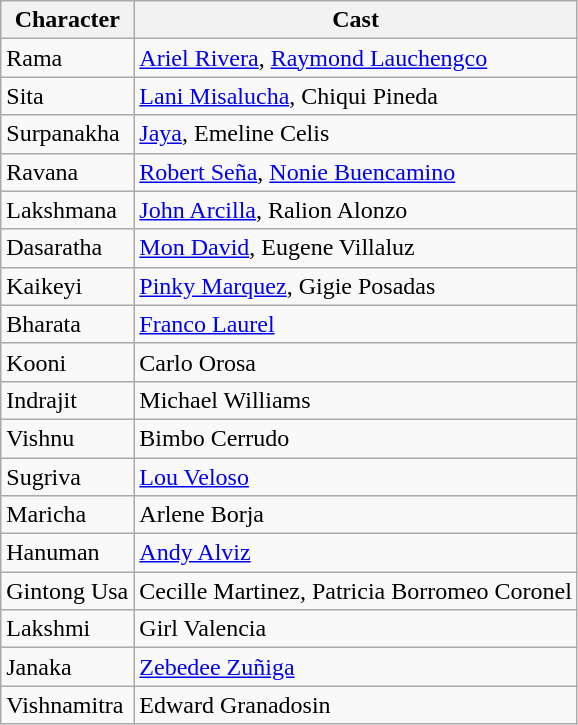<table class="wikitable">
<tr>
<th>Character</th>
<th>Cast</th>
</tr>
<tr>
<td>Rama</td>
<td><a href='#'>Ariel Rivera</a>, <a href='#'>Raymond Lauchengco</a></td>
</tr>
<tr>
<td>Sita</td>
<td><a href='#'>Lani Misalucha</a>, Chiqui Pineda</td>
</tr>
<tr>
<td>Surpanakha</td>
<td><a href='#'>Jaya</a>, Emeline Celis</td>
</tr>
<tr>
<td>Ravana</td>
<td><a href='#'>Robert Seña</a>, <a href='#'>Nonie Buencamino</a></td>
</tr>
<tr>
<td>Lakshmana</td>
<td><a href='#'>John Arcilla</a>, Ralion Alonzo</td>
</tr>
<tr>
<td>Dasaratha</td>
<td><a href='#'>Mon David</a>, Eugene Villaluz</td>
</tr>
<tr>
<td>Kaikeyi</td>
<td><a href='#'>Pinky Marquez</a>, Gigie Posadas</td>
</tr>
<tr>
<td>Bharata</td>
<td><a href='#'>Franco Laurel</a></td>
</tr>
<tr>
<td>Kooni</td>
<td>Carlo Orosa</td>
</tr>
<tr>
<td>Indrajit</td>
<td>Michael Williams</td>
</tr>
<tr>
<td>Vishnu</td>
<td>Bimbo Cerrudo</td>
</tr>
<tr>
<td>Sugriva</td>
<td><a href='#'>Lou Veloso</a></td>
</tr>
<tr>
<td>Maricha</td>
<td>Arlene Borja</td>
</tr>
<tr>
<td>Hanuman</td>
<td><a href='#'>Andy Alviz</a></td>
</tr>
<tr>
<td>Gintong Usa</td>
<td>Cecille Martinez, Patricia Borromeo Coronel</td>
</tr>
<tr>
<td>Lakshmi</td>
<td>Girl Valencia</td>
</tr>
<tr>
<td>Janaka</td>
<td><a href='#'>Zebedee Zuñiga</a></td>
</tr>
<tr>
<td>Vishnamitra</td>
<td>Edward Granadosin</td>
</tr>
</table>
